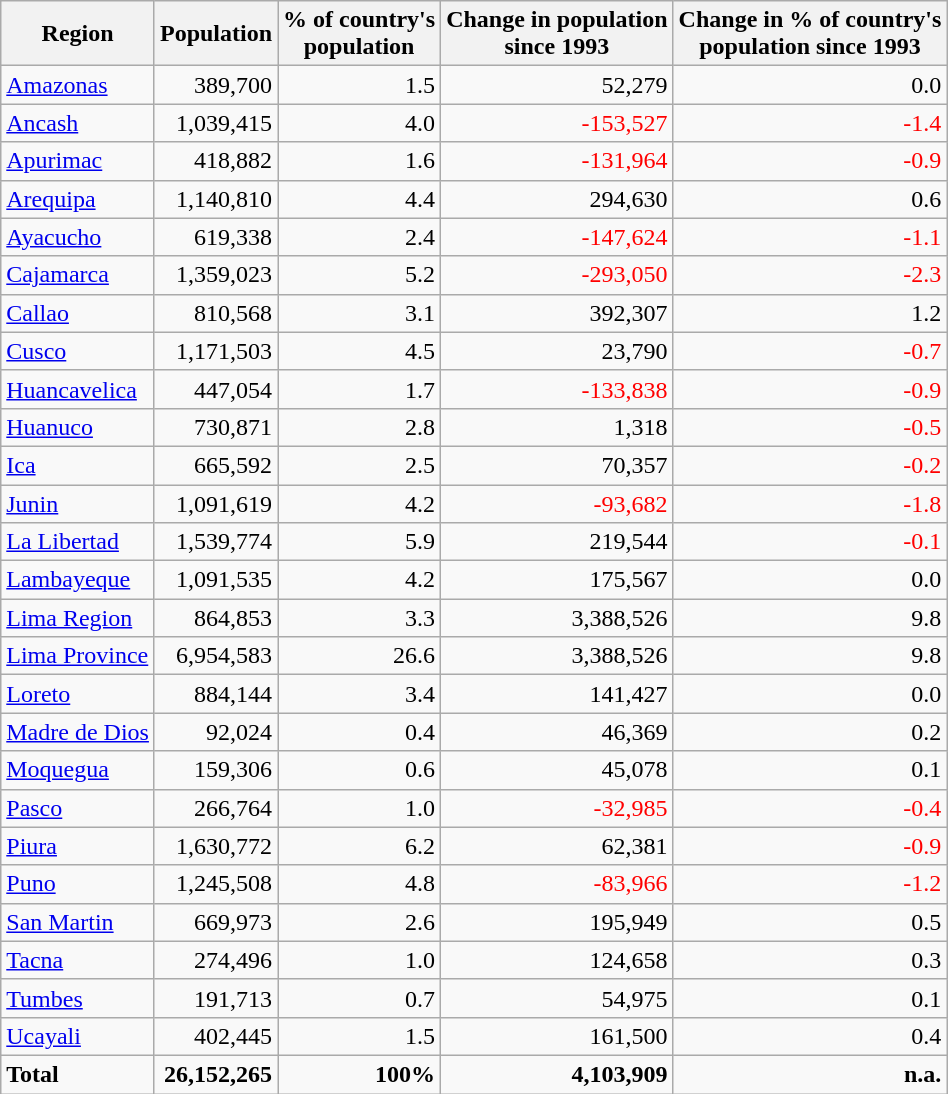<table class="wikitable">
<tr>
<th align=center>Region</th>
<th align=right>Population</th>
<th align=right>% of country's<br>population</th>
<th align=right>Change in population<br>since 1993</th>
<th align=right>Change in % of country's<br>population since 1993</th>
</tr>
<tr>
<td><a href='#'>Amazonas</a></td>
<td align=right>389,700</td>
<td align=right>1.5</td>
<td align=right>52,279</td>
<td align=right>0.0</td>
</tr>
<tr>
<td><a href='#'>Ancash</a></td>
<td align=right>1,039,415</td>
<td align=right>4.0</td>
<td align=right style="color:red;">-153,527</td>
<td align=right style="color:red;">-1.4</td>
</tr>
<tr>
<td><a href='#'>Apurimac</a></td>
<td align=right>418,882</td>
<td align=right>1.6</td>
<td align=right style="color:red;">-131,964</td>
<td align=right style="color:red;">-0.9</td>
</tr>
<tr>
<td><a href='#'>Arequipa</a></td>
<td align=right>1,140,810</td>
<td align=right>4.4</td>
<td align=right>294,630</td>
<td align=right>0.6</td>
</tr>
<tr>
<td><a href='#'>Ayacucho</a></td>
<td align=right>619,338</td>
<td align=right>2.4</td>
<td align=right style="color:red;">-147,624</td>
<td align=right style="color:red;">-1.1</td>
</tr>
<tr>
<td><a href='#'>Cajamarca</a></td>
<td align=right>1,359,023</td>
<td align=right>5.2</td>
<td align=right style="color:red;">-293,050</td>
<td align=right style="color:red;">-2.3</td>
</tr>
<tr>
<td><a href='#'>Callao</a></td>
<td align=right>810,568</td>
<td align=right>3.1</td>
<td align=right>392,307</td>
<td align=right>1.2</td>
</tr>
<tr>
<td><a href='#'>Cusco</a></td>
<td align=right>1,171,503</td>
<td align=right>4.5</td>
<td align=right>23,790</td>
<td align=right align=right style="color:red;">-0.7</td>
</tr>
<tr>
<td><a href='#'>Huancavelica</a></td>
<td align=right>447,054</td>
<td align=right>1.7</td>
<td align=right style="color:red;">-133,838</td>
<td align=right style="color:red;">-0.9</td>
</tr>
<tr>
<td><a href='#'>Huanuco</a></td>
<td align=right>730,871</td>
<td align=right>2.8</td>
<td align=right>1,318</td>
<td align=right style="color:red;">-0.5</td>
</tr>
<tr>
<td><a href='#'>Ica</a></td>
<td align=right>665,592</td>
<td align=right>2.5</td>
<td align=right>70,357</td>
<td align=right style="color:red;">-0.2</td>
</tr>
<tr>
<td><a href='#'>Junin</a></td>
<td align=right>1,091,619</td>
<td align=right>4.2</td>
<td align=right style="color:red;">-93,682</td>
<td align=right style="color:red;">-1.8</td>
</tr>
<tr>
<td><a href='#'>La Libertad</a></td>
<td align=right>1,539,774</td>
<td align=right>5.9</td>
<td align=right>219,544</td>
<td align=right style="color:red;">-0.1</td>
</tr>
<tr>
<td><a href='#'>Lambayeque</a></td>
<td align=right>1,091,535</td>
<td align=right>4.2</td>
<td align=right>175,567</td>
<td align=right>0.0</td>
</tr>
<tr>
<td><a href='#'>Lima Region</a></td>
<td align=right>864,853</td>
<td align=right>3.3</td>
<td align=right>3,388,526</td>
<td align=right>9.8</td>
</tr>
<tr>
<td><a href='#'>Lima Province</a></td>
<td align=right>6,954,583</td>
<td align=right>26.6</td>
<td align=right>3,388,526</td>
<td align=right>9.8</td>
</tr>
<tr>
<td><a href='#'>Loreto</a></td>
<td align=right>884,144</td>
<td align=right>3.4</td>
<td align=right>141,427</td>
<td align=right>0.0</td>
</tr>
<tr>
<td><a href='#'>Madre de Dios</a></td>
<td align=right>92,024</td>
<td align=right>0.4</td>
<td align=right>46,369</td>
<td align=right>0.2</td>
</tr>
<tr>
<td><a href='#'>Moquegua</a></td>
<td align=right>159,306</td>
<td align=right>0.6</td>
<td align=right>45,078</td>
<td align=right>0.1</td>
</tr>
<tr>
<td><a href='#'>Pasco</a></td>
<td align=right>266,764</td>
<td align=right>1.0</td>
<td align=right style="color:red;">-32,985</td>
<td align=right style="color:red;">-0.4</td>
</tr>
<tr>
<td><a href='#'>Piura</a></td>
<td align=right>1,630,772</td>
<td align=right>6.2</td>
<td align=right>62,381</td>
<td align=right style="color:red;">-0.9</td>
</tr>
<tr>
<td><a href='#'>Puno</a></td>
<td align=right>1,245,508</td>
<td align=right>4.8</td>
<td align=right style="color:red;">-83,966</td>
<td align=right style="color:red;">-1.2</td>
</tr>
<tr>
<td><a href='#'>San Martin</a></td>
<td align=right>669,973</td>
<td align=right>2.6</td>
<td align=right>195,949</td>
<td align=right>0.5</td>
</tr>
<tr>
<td><a href='#'>Tacna</a></td>
<td align=right>274,496</td>
<td align=right>1.0</td>
<td align=right>124,658</td>
<td align=right>0.3</td>
</tr>
<tr>
<td><a href='#'>Tumbes</a></td>
<td align=right>191,713</td>
<td align=right>0.7</td>
<td align=right>54,975</td>
<td align=right>0.1</td>
</tr>
<tr>
<td><a href='#'>Ucayali</a></td>
<td align=right>402,445</td>
<td align=right>1.5</td>
<td align=right>161,500</td>
<td align=right>0.4</td>
</tr>
<tr>
<td><strong>Total</strong></td>
<td align=right><strong>26,152,265</strong></td>
<td align=right><strong>100%</strong></td>
<td align=right><strong>4,103,909</strong></td>
<td align=right><strong>n.a.</strong></td>
</tr>
</table>
